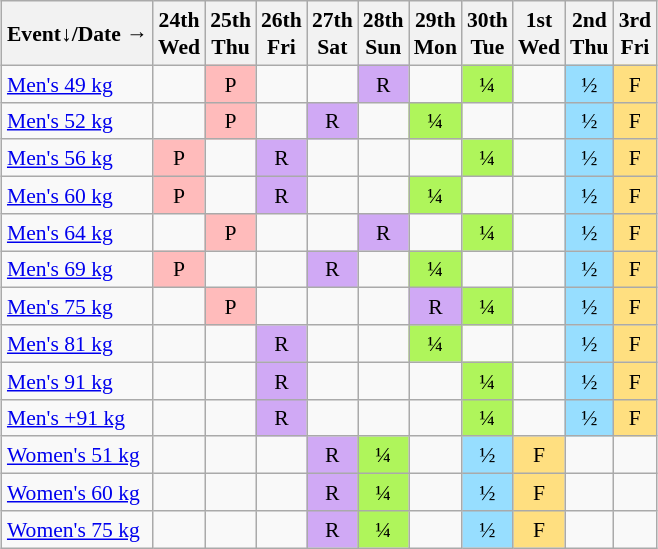<table class="wikitable" style="margin:0.5em auto; font-size:90%; line-height:1.25em; text-align:center;">
<tr>
<th>Event↓/Date →</th>
<th>24th<br>Wed</th>
<th>25th<br>Thu</th>
<th>26th<br>Fri</th>
<th>27th<br>Sat</th>
<th>28th<br>Sun</th>
<th>29th<br>Mon</th>
<th>30th<br>Tue</th>
<th>1st<br>Wed</th>
<th>2nd<br>Thu</th>
<th>3rd<br>Fri</th>
</tr>
<tr>
<td align="left"><a href='#'>Men's 49 kg</a></td>
<td></td>
<td bgcolor="#FFBBBB">P</td>
<td></td>
<td></td>
<td bgcolor="#D0A9F5">R</td>
<td></td>
<td bgcolor="#AFF55B">¼</td>
<td></td>
<td bgcolor="#97DEFF">½</td>
<td bgcolor="#FFDF80">F</td>
</tr>
<tr>
<td align="left"><a href='#'>Men's 52 kg</a></td>
<td></td>
<td bgcolor="#FFBBBB">P</td>
<td></td>
<td bgcolor="#D0A9F5">R</td>
<td></td>
<td bgcolor="#AFF55B">¼</td>
<td></td>
<td></td>
<td bgcolor="#97DEFF">½</td>
<td bgcolor="#FFDF80">F</td>
</tr>
<tr>
<td align="left"><a href='#'>Men's 56 kg</a></td>
<td bgcolor="#FFBBBB">P</td>
<td></td>
<td bgcolor="#D0A9F5">R</td>
<td></td>
<td></td>
<td></td>
<td bgcolor="#AFF55B">¼</td>
<td></td>
<td bgcolor="#97DEFF">½</td>
<td bgcolor="#FFDF80">F</td>
</tr>
<tr>
<td align="left"><a href='#'>Men's 60 kg</a></td>
<td bgcolor="#FFBBBB">P</td>
<td></td>
<td bgcolor="#D0A9F5">R</td>
<td></td>
<td></td>
<td bgcolor="#AFF55B">¼</td>
<td></td>
<td></td>
<td bgcolor="#97DEFF">½</td>
<td bgcolor="#FFDF80">F</td>
</tr>
<tr>
<td align="left"><a href='#'>Men's 64 kg</a></td>
<td></td>
<td bgcolor="#FFBBBB">P</td>
<td></td>
<td></td>
<td bgcolor="#D0A9F5">R</td>
<td></td>
<td bgcolor="#AFF55B">¼</td>
<td></td>
<td bgcolor="#97DEFF">½</td>
<td bgcolor="#FFDF80">F</td>
</tr>
<tr>
<td align="left"><a href='#'>Men's 69 kg</a></td>
<td bgcolor="#FFBBBB">P</td>
<td></td>
<td></td>
<td bgcolor="#D0A9F5">R</td>
<td></td>
<td bgcolor="#AFF55B">¼</td>
<td></td>
<td></td>
<td bgcolor="#97DEFF">½</td>
<td bgcolor="#FFDF80">F</td>
</tr>
<tr>
<td align="left"><a href='#'>Men's 75 kg</a></td>
<td></td>
<td bgcolor="#FFBBBB">P</td>
<td></td>
<td></td>
<td></td>
<td bgcolor="#D0A9F5">R</td>
<td bgcolor="#AFF55B">¼</td>
<td></td>
<td bgcolor="#97DEFF">½</td>
<td bgcolor="#FFDF80">F</td>
</tr>
<tr>
<td align="left"><a href='#'>Men's 81 kg</a></td>
<td></td>
<td></td>
<td bgcolor="#D0A9F5">R</td>
<td></td>
<td></td>
<td bgcolor="#AFF55B">¼</td>
<td></td>
<td></td>
<td bgcolor="#97DEFF">½</td>
<td bgcolor="#FFDF80">F</td>
</tr>
<tr>
<td align="left"><a href='#'>Men's 91 kg</a></td>
<td></td>
<td></td>
<td bgcolor="#D0A9F5">R</td>
<td></td>
<td></td>
<td></td>
<td bgcolor="#AFF55B">¼</td>
<td></td>
<td bgcolor="#97DEFF">½</td>
<td bgcolor="#FFDF80">F</td>
</tr>
<tr>
<td align="left"><a href='#'>Men's +91 kg</a></td>
<td></td>
<td></td>
<td bgcolor="#D0A9F5">R</td>
<td></td>
<td></td>
<td></td>
<td bgcolor="#AFF55B">¼</td>
<td></td>
<td bgcolor="#97DEFF">½</td>
<td bgcolor="#FFDF80">F</td>
</tr>
<tr>
<td align="left"><a href='#'>Women's 51 kg</a></td>
<td></td>
<td></td>
<td></td>
<td bgcolor="#D0A9F5">R</td>
<td bgcolor="#AFF55B">¼</td>
<td></td>
<td bgcolor="#97DEFF">½</td>
<td bgcolor="#FFDF80">F</td>
<td></td>
<td></td>
</tr>
<tr>
<td align="left"><a href='#'>Women's 60 kg</a></td>
<td></td>
<td></td>
<td></td>
<td bgcolor="#D0A9F5">R</td>
<td bgcolor="#AFF55B">¼</td>
<td></td>
<td bgcolor="#97DEFF">½</td>
<td bgcolor="#FFDF80">F</td>
<td></td>
<td></td>
</tr>
<tr>
<td align="left"><a href='#'>Women's 75 kg</a></td>
<td></td>
<td></td>
<td></td>
<td bgcolor="#D0A9F5">R</td>
<td bgcolor="#AFF55B">¼</td>
<td></td>
<td bgcolor="#97DEFF">½</td>
<td bgcolor="#FFDF80">F</td>
<td></td>
<td></td>
</tr>
</table>
